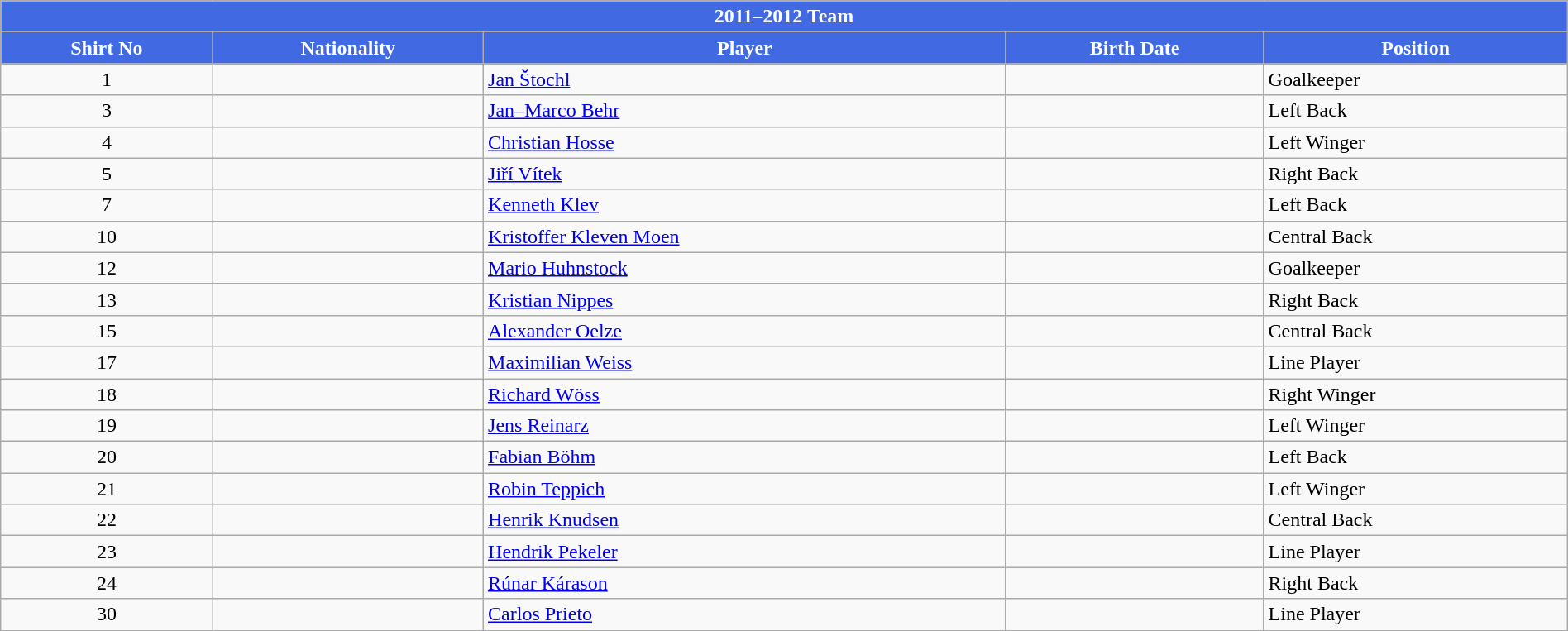<table class="wikitable collapsible collapsed" style="width:100%">
<tr>
<th colspan=5 style="background-color:#4169E1;color:white;text-align:center;">2011–2012 Team</th>
</tr>
<tr>
<th style="color:white; background:#4169E1">Shirt No</th>
<th style="color:white; background:#4169E1">Nationality</th>
<th style="color:white; background:#4169E1">Player</th>
<th style="color:white; background:#4169E1">Birth Date</th>
<th style="color:white; background:#4169E1">Position</th>
</tr>
<tr>
<td align=center>1</td>
<td></td>
<td><a href='#'>Jan Štochl</a></td>
<td></td>
<td>Goalkeeper</td>
</tr>
<tr>
<td align=center>3</td>
<td></td>
<td><a href='#'>Jan–Marco Behr</a></td>
<td></td>
<td>Left Back</td>
</tr>
<tr>
<td align=center>4</td>
<td></td>
<td><a href='#'>Christian Hosse</a></td>
<td></td>
<td>Left Winger</td>
</tr>
<tr>
<td align=center>5</td>
<td></td>
<td><a href='#'>Jiří Vítek</a></td>
<td></td>
<td>Right Back</td>
</tr>
<tr>
<td align=center>7</td>
<td></td>
<td><a href='#'>Kenneth Klev</a></td>
<td></td>
<td>Left Back</td>
</tr>
<tr>
<td align=center>10</td>
<td></td>
<td><a href='#'>Kristoffer Kleven Moen</a></td>
<td></td>
<td>Central Back</td>
</tr>
<tr>
<td align=center>12</td>
<td></td>
<td><a href='#'>Mario Huhnstock</a></td>
<td></td>
<td>Goalkeeper</td>
</tr>
<tr>
<td align=center>13</td>
<td></td>
<td><a href='#'>Kristian Nippes</a></td>
<td></td>
<td>Right Back</td>
</tr>
<tr>
<td align=center>15</td>
<td></td>
<td><a href='#'>Alexander Oelze</a></td>
<td></td>
<td>Central Back</td>
</tr>
<tr>
<td align=center>17</td>
<td></td>
<td><a href='#'>Maximilian Weiss</a></td>
<td></td>
<td>Line Player</td>
</tr>
<tr>
<td align=center>18</td>
<td></td>
<td><a href='#'>Richard Wöss</a></td>
<td></td>
<td>Right Winger</td>
</tr>
<tr>
<td align=center>19</td>
<td></td>
<td><a href='#'>Jens Reinarz</a></td>
<td></td>
<td>Left Winger</td>
</tr>
<tr>
<td align=center>20</td>
<td></td>
<td><a href='#'>Fabian Böhm</a></td>
<td></td>
<td>Left Back</td>
</tr>
<tr>
<td align=center>21</td>
<td></td>
<td><a href='#'>Robin Teppich</a></td>
<td></td>
<td>Left Winger</td>
</tr>
<tr>
<td align=center>22</td>
<td></td>
<td><a href='#'>Henrik Knudsen</a></td>
<td></td>
<td>Central Back</td>
</tr>
<tr>
<td align=center>23</td>
<td></td>
<td><a href='#'>Hendrik Pekeler</a></td>
<td></td>
<td>Line Player</td>
</tr>
<tr>
<td align=center>24</td>
<td></td>
<td><a href='#'>Rúnar Kárason</a></td>
<td></td>
<td>Right Back</td>
</tr>
<tr>
<td align=center>30</td>
<td></td>
<td><a href='#'>Carlos Prieto</a></td>
<td></td>
<td>Line Player</td>
</tr>
</table>
